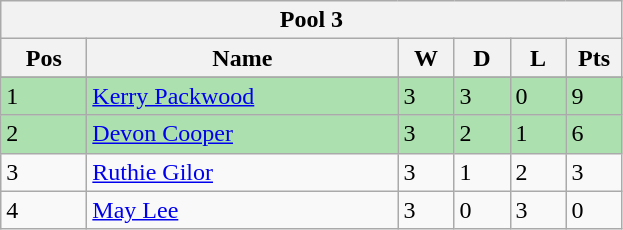<table class="wikitable">
<tr>
<th colspan="6">Pool 3</th>
</tr>
<tr>
<th width=50>Pos</th>
<th width=200>Name</th>
<th width=30>W</th>
<th width=30>D</th>
<th width=30>L</th>
<th width=30>Pts</th>
</tr>
<tr>
</tr>
<tr style="background:#ACE1AF;">
<td>1</td>
<td> <a href='#'>Kerry Packwood</a></td>
<td>3</td>
<td>3</td>
<td>0</td>
<td>9</td>
</tr>
<tr style="background:#ACE1AF;">
<td>2</td>
<td> <a href='#'>Devon Cooper</a></td>
<td>3</td>
<td>2</td>
<td>1</td>
<td>6</td>
</tr>
<tr>
<td>3</td>
<td> <a href='#'>Ruthie Gilor</a></td>
<td>3</td>
<td>1</td>
<td>2</td>
<td>3</td>
</tr>
<tr>
<td>4</td>
<td> <a href='#'>May Lee</a></td>
<td>3</td>
<td>0</td>
<td>3</td>
<td>0</td>
</tr>
</table>
